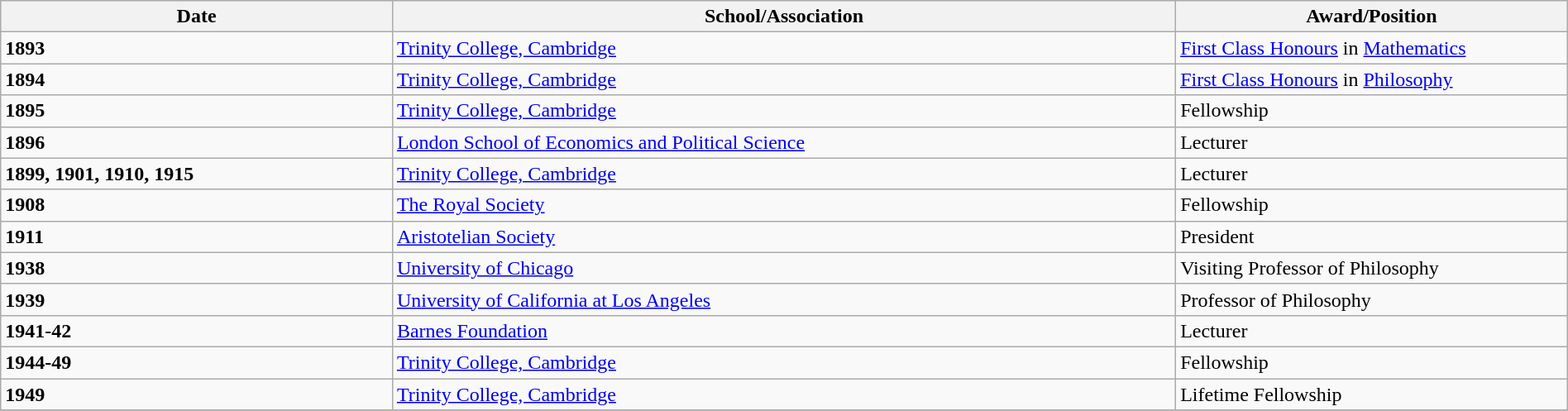<table class="wikitable" style="width:100%;">
<tr>
<th style="width:20%;">Date</th>
<th style="width:40%;">School/Association</th>
<th style="width:20%;">Award/Position</th>
</tr>
<tr>
<td><strong>1893</strong></td>
<td><a href='#'>Trinity College, Cambridge</a></td>
<td><a href='#'>First Class Honours</a> in <a href='#'>Mathematics</a></td>
</tr>
<tr>
<td><strong>1894</strong></td>
<td><a href='#'>Trinity College, Cambridge</a></td>
<td><a href='#'>First Class Honours</a> in <a href='#'>Philosophy</a></td>
</tr>
<tr>
<td><strong>1895</strong></td>
<td><a href='#'>Trinity College, Cambridge</a></td>
<td>Fellowship</td>
</tr>
<tr>
<td><strong>1896</strong></td>
<td><a href='#'>London School of Economics and Political Science</a></td>
<td>Lecturer</td>
</tr>
<tr>
<td><strong>1899, 1901, 1910, 1915</strong></td>
<td><a href='#'>Trinity College, Cambridge</a></td>
<td>Lecturer</td>
</tr>
<tr>
<td><strong>1908</strong></td>
<td><a href='#'>The Royal Society</a></td>
<td>Fellowship</td>
</tr>
<tr>
<td><strong>1911</strong></td>
<td><a href='#'>Aristotelian Society</a></td>
<td>President</td>
</tr>
<tr>
<td><strong>1938</strong></td>
<td><a href='#'>University of Chicago</a></td>
<td>Visiting Professor of Philosophy</td>
</tr>
<tr>
<td><strong>1939</strong></td>
<td><a href='#'>University of California at Los Angeles</a></td>
<td>Professor of Philosophy</td>
</tr>
<tr>
<td><strong>1941-42</strong></td>
<td><a href='#'>Barnes Foundation</a></td>
<td>Lecturer</td>
</tr>
<tr>
<td><strong>1944-49</strong></td>
<td><a href='#'>Trinity College, Cambridge</a></td>
<td>Fellowship</td>
</tr>
<tr>
<td><strong>1949</strong></td>
<td><a href='#'>Trinity College, Cambridge</a></td>
<td>Lifetime Fellowship</td>
</tr>
<tr>
</tr>
</table>
